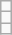<table class="wikitable">
<tr>
<td></td>
</tr>
<tr>
<td></td>
</tr>
<tr>
<td></td>
</tr>
</table>
